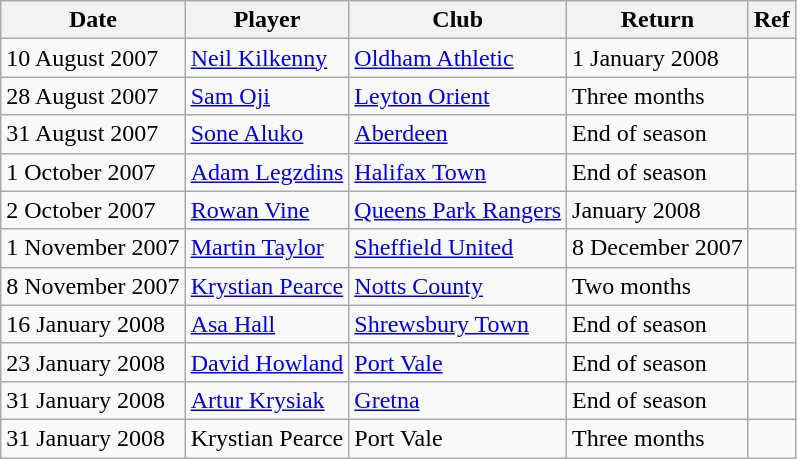<table class="wikitable">
<tr>
<th>Date</th>
<th>Player</th>
<th>Club</th>
<th>Return</th>
<th>Ref</th>
</tr>
<tr>
<td>10 August 2007</td>
<td><a href='#'>Neil Kilkenny</a></td>
<td><a href='#'>Oldham Athletic</a></td>
<td>1 January 2008</td>
<td style="text-align: center"></td>
</tr>
<tr>
<td>28 August 2007</td>
<td><a href='#'>Sam Oji</a></td>
<td><a href='#'>Leyton Orient</a></td>
<td>Three months</td>
<td style="text-align: center"></td>
</tr>
<tr>
<td>31 August 2007</td>
<td><a href='#'>Sone Aluko</a></td>
<td><a href='#'>Aberdeen</a></td>
<td>End of season</td>
<td style="text-align: center"></td>
</tr>
<tr>
<td>1 October 2007</td>
<td><a href='#'>Adam Legzdins</a></td>
<td><a href='#'>Halifax Town</a></td>
<td>End of season</td>
<td style="text-align: center"></td>
</tr>
<tr>
<td>2 October 2007</td>
<td><a href='#'>Rowan Vine</a></td>
<td><a href='#'>Queens Park Rangers</a></td>
<td>January 2008</td>
<td style="text-align: center"></td>
</tr>
<tr>
<td>1 November 2007</td>
<td><a href='#'>Martin Taylor</a></td>
<td><a href='#'>Sheffield United</a></td>
<td>8 December 2007</td>
<td style="text-align: center"></td>
</tr>
<tr>
<td>8 November 2007</td>
<td><a href='#'>Krystian Pearce</a></td>
<td><a href='#'>Notts County</a></td>
<td>Two months</td>
<td style="text-align: center"></td>
</tr>
<tr>
<td>16 January 2008</td>
<td><a href='#'>Asa Hall</a></td>
<td><a href='#'>Shrewsbury Town</a></td>
<td>End of season</td>
<td style="text-align: center"></td>
</tr>
<tr>
<td>23 January 2008</td>
<td><a href='#'>David Howland</a></td>
<td><a href='#'>Port Vale</a></td>
<td>End of season</td>
<td style="text-align: center"></td>
</tr>
<tr>
<td>31 January 2008</td>
<td><a href='#'>Artur Krysiak</a></td>
<td><a href='#'>Gretna</a></td>
<td>End of season</td>
<td style="text-align: center"></td>
</tr>
<tr>
<td>31 January 2008</td>
<td>Krystian Pearce</td>
<td>Port Vale</td>
<td>Three months</td>
<td style="text-align: center"></td>
</tr>
</table>
